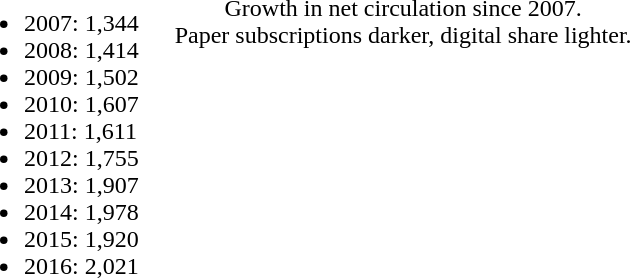<table CELLPADDING="10">
<tr>
<td valign="top"><br><ul><li>2007: 1,344</li><li>2008: 1,414</li><li>2009: 1,502</li><li>2010: 1,607</li><li>2011: 1,611</li><li>2012: 1,755</li><li>2013: 1,907</li><li>2014: 1,978</li><li>2015: 1,920</li><li>2016: 2,021</li></ul></td>
<td valign="top"><br><table border=0 cellpadding=2 cellspacing=0 align=center>
<tr>
<td></td>
</tr>
<tr>
<td align="center">Growth in net circulation since 2007.<br>Paper subscriptions darker, digital share lighter.</td>
</tr>
</table>
</td>
</tr>
</table>
